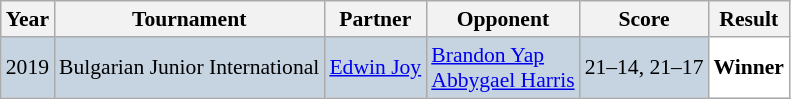<table class="sortable wikitable" style="font-size: 90%;">
<tr>
<th>Year</th>
<th>Tournament</th>
<th>Partner</th>
<th>Opponent</th>
<th>Score</th>
<th>Result</th>
</tr>
<tr style="background:#C6D4E1">
<td align="center">2019</td>
<td align="left">Bulgarian Junior International</td>
<td align="left"> <a href='#'>Edwin Joy</a></td>
<td align="left"> <a href='#'>Brandon Yap</a><br> <a href='#'>Abbygael Harris</a></td>
<td align="left">21–14, 21–17</td>
<td style="text-align:left; background:white"> <strong>Winner</strong></td>
</tr>
</table>
